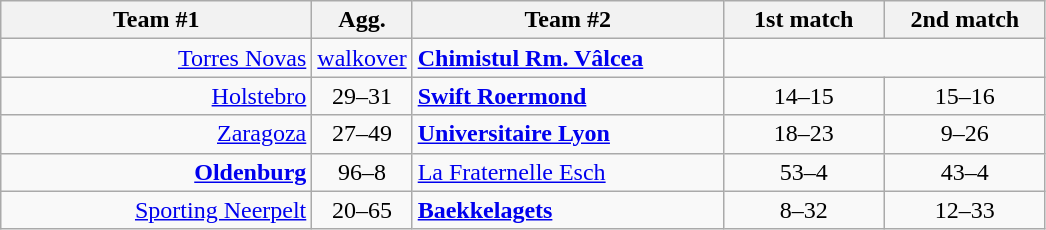<table class=wikitable style="text-align:center">
<tr>
<th width=200>Team #1</th>
<th width=50>Agg.</th>
<th width=200>Team #2</th>
<th width=100>1st match</th>
<th width=100>2nd match</th>
</tr>
<tr>
<td align=right><a href='#'>Torres Novas</a> </td>
<td align=center><a href='#'>walkover</a></td>
<td align=left> <strong><a href='#'>Chimistul Rm. Vâlcea</a></strong></td>
<td align=center rowspan=1 colspan=2></td>
</tr>
<tr>
<td align=right><a href='#'>Holstebro</a> </td>
<td align=center>29–31</td>
<td align=left> <strong><a href='#'>Swift Roermond</a></strong></td>
<td align=center>14–15</td>
<td align=center>15–16</td>
</tr>
<tr>
<td align=right><a href='#'>Zaragoza</a> </td>
<td align=center>27–49</td>
<td align=left> <strong><a href='#'>Universitaire Lyon</a></strong></td>
<td align=center>18–23</td>
<td align=center>9–26</td>
</tr>
<tr>
<td align=right><strong><a href='#'>Oldenburg</a></strong> </td>
<td align=center>96–8</td>
<td align=left> <a href='#'>La Fraternelle Esch</a></td>
<td align=center>53–4</td>
<td align=center>43–4</td>
</tr>
<tr>
<td align=right><a href='#'>Sporting Neerpelt</a> </td>
<td align=center>20–65</td>
<td align=left> <strong><a href='#'>Baekkelagets</a></strong></td>
<td align=center>8–32</td>
<td align=center>12–33</td>
</tr>
</table>
